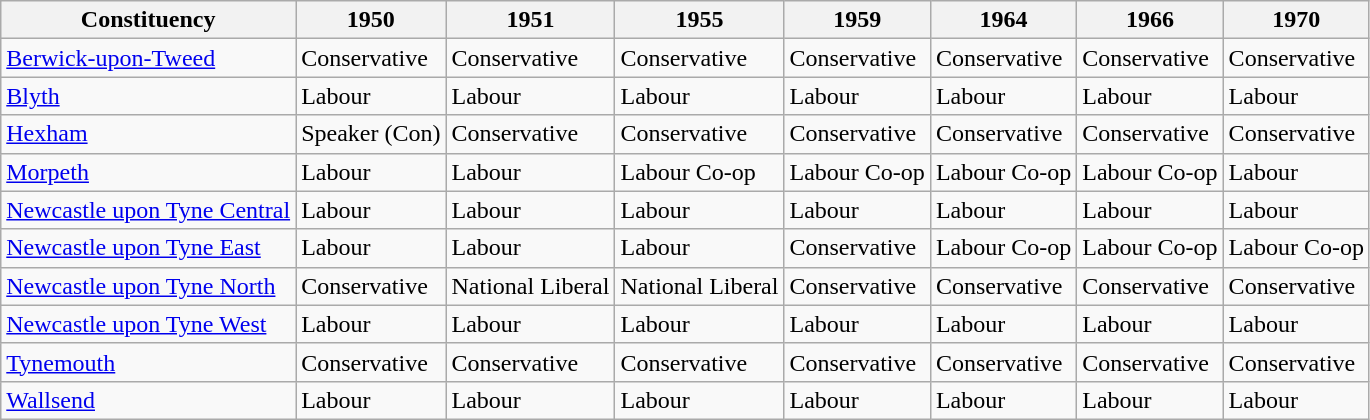<table class="wikitable sortable">
<tr>
<th>Constituency</th>
<th>1950</th>
<th>1951</th>
<th>1955</th>
<th>1959</th>
<th>1964</th>
<th>1966</th>
<th>1970</th>
</tr>
<tr>
<td><a href='#'>Berwick-upon-Tweed</a></td>
<td bgcolor=>Conservative</td>
<td bgcolor=>Conservative</td>
<td bgcolor=>Conservative</td>
<td bgcolor=>Conservative</td>
<td bgcolor=>Conservative</td>
<td bgcolor=>Conservative</td>
<td bgcolor=>Conservative</td>
</tr>
<tr>
<td><a href='#'>Blyth</a></td>
<td bgcolor=>Labour</td>
<td bgcolor=>Labour</td>
<td bgcolor=>Labour</td>
<td bgcolor=>Labour</td>
<td bgcolor=>Labour</td>
<td bgcolor=>Labour</td>
<td bgcolor=>Labour</td>
</tr>
<tr>
<td><a href='#'>Hexham</a></td>
<td>Speaker (Con)</td>
<td bgcolor=>Conservative</td>
<td bgcolor=>Conservative</td>
<td bgcolor=>Conservative</td>
<td bgcolor=>Conservative</td>
<td bgcolor=>Conservative</td>
<td bgcolor=>Conservative</td>
</tr>
<tr>
<td><a href='#'>Morpeth</a></td>
<td bgcolor=>Labour</td>
<td bgcolor=>Labour</td>
<td bgcolor=>Labour Co-op</td>
<td bgcolor=>Labour Co-op</td>
<td bgcolor=>Labour Co-op</td>
<td bgcolor=>Labour Co-op</td>
<td bgcolor=>Labour</td>
</tr>
<tr>
<td><a href='#'>Newcastle upon Tyne Central</a></td>
<td bgcolor=>Labour</td>
<td bgcolor=>Labour</td>
<td bgcolor=>Labour</td>
<td bgcolor=>Labour</td>
<td bgcolor=>Labour</td>
<td bgcolor=>Labour</td>
<td bgcolor=>Labour</td>
</tr>
<tr>
<td><a href='#'>Newcastle upon Tyne East</a></td>
<td bgcolor=>Labour</td>
<td bgcolor=>Labour</td>
<td bgcolor=>Labour</td>
<td bgcolor=>Conservative</td>
<td bgcolor=>Labour Co-op</td>
<td bgcolor=>Labour Co-op</td>
<td bgcolor=>Labour Co-op</td>
</tr>
<tr>
<td><a href='#'>Newcastle upon Tyne North</a></td>
<td bgcolor=>Conservative</td>
<td bgcolor=>National Liberal</td>
<td bgcolor=>National Liberal</td>
<td bgcolor=>Conservative</td>
<td bgcolor=>Conservative</td>
<td bgcolor=>Conservative</td>
<td bgcolor=>Conservative</td>
</tr>
<tr>
<td><a href='#'>Newcastle upon Tyne West</a></td>
<td bgcolor=>Labour</td>
<td bgcolor=>Labour</td>
<td bgcolor=>Labour</td>
<td bgcolor=>Labour</td>
<td bgcolor=>Labour</td>
<td bgcolor=>Labour</td>
<td bgcolor=>Labour</td>
</tr>
<tr>
<td><a href='#'>Tynemouth</a></td>
<td bgcolor=>Conservative</td>
<td bgcolor=>Conservative</td>
<td bgcolor=>Conservative</td>
<td bgcolor=>Conservative</td>
<td bgcolor=>Conservative</td>
<td bgcolor=>Conservative</td>
<td bgcolor=>Conservative</td>
</tr>
<tr>
<td><a href='#'>Wallsend</a></td>
<td bgcolor=>Labour</td>
<td bgcolor=>Labour</td>
<td bgcolor=>Labour</td>
<td bgcolor=>Labour</td>
<td bgcolor=>Labour</td>
<td bgcolor=>Labour</td>
<td bgcolor=>Labour</td>
</tr>
</table>
